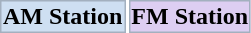<table>
<tr>
<th style="border: 1px solid #a3b0bf; cellpadding="2"; margin: auto" bgcolor="#cedff2">AM Station</th>
<th style="border: 1px solid #a3b0bf; cellpadding="2"; margin: auto" bgcolor="#ddcef2">FM Station</th>
</tr>
</table>
